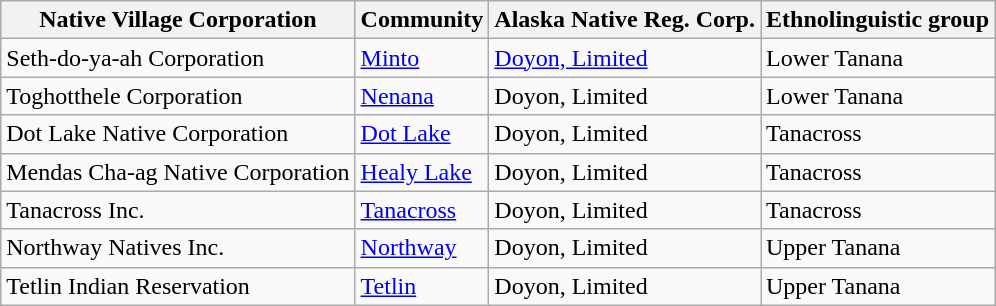<table class="wikitable sortable">
<tr>
<th>Native Village Corporation</th>
<th>Community</th>
<th>Alaska Native Reg. Corp.</th>
<th>Ethnolinguistic group</th>
</tr>
<tr>
<td>Seth-do-ya-ah Corporation</td>
<td><a href='#'>Minto</a></td>
<td><a href='#'>Doyon, Limited</a></td>
<td>Lower Tanana</td>
</tr>
<tr>
<td>Toghotthele Corporation</td>
<td><a href='#'>Nenana</a></td>
<td>Doyon, Limited</td>
<td>Lower Tanana</td>
</tr>
<tr>
<td>Dot Lake Native Corporation</td>
<td><a href='#'>Dot Lake</a></td>
<td>Doyon, Limited</td>
<td>Tanacross</td>
</tr>
<tr>
<td>Mendas Cha-ag Native Corporation</td>
<td><a href='#'>Healy Lake</a></td>
<td>Doyon, Limited</td>
<td>Tanacross</td>
</tr>
<tr>
<td>Tanacross Inc.</td>
<td><a href='#'>Tanacross</a></td>
<td>Doyon, Limited</td>
<td>Tanacross</td>
</tr>
<tr>
<td>Northway Natives Inc.</td>
<td><a href='#'>Northway</a></td>
<td>Doyon, Limited</td>
<td>Upper Tanana</td>
</tr>
<tr>
<td>Tetlin Indian Reservation</td>
<td><a href='#'>Tetlin</a></td>
<td>Doyon, Limited</td>
<td>Upper Tanana</td>
</tr>
</table>
